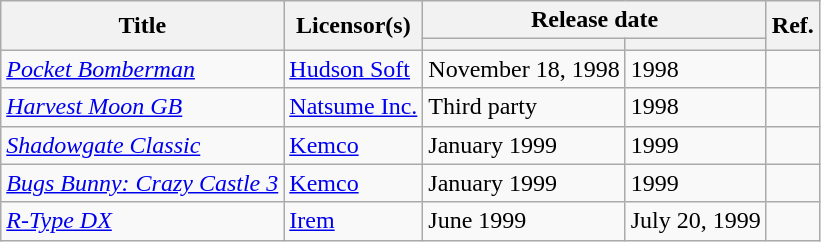<table class="wikitable plainrowheaders sortable">
<tr>
<th rowspan="2">Title</th>
<th rowspan="2">Licensor(s)</th>
<th colspan="2">Release date</th>
<th rowspan="2" class="unsortable">Ref.</th>
</tr>
<tr>
<th data-sort-type="date"></th>
<th data-sort-type="date"></th>
</tr>
<tr>
<td><em><a href='#'>Pocket Bomberman</a></em></td>
<td><a href='#'>Hudson Soft</a></td>
<td>November 18, 1998</td>
<td>1998</td>
<td></td>
</tr>
<tr>
<td><em><a href='#'>Harvest Moon GB</a></em></td>
<td><a href='#'>Natsume Inc.</a></td>
<td>Third party</td>
<td>1998</td>
<td></td>
</tr>
<tr>
<td><em><a href='#'>Shadowgate Classic</a></em></td>
<td><a href='#'>Kemco</a></td>
<td>January 1999</td>
<td>1999</td>
<td></td>
</tr>
<tr>
<td><em><a href='#'>Bugs Bunny: Crazy Castle 3</a></em></td>
<td><a href='#'>Kemco</a></td>
<td>January 1999</td>
<td>1999</td>
<td></td>
</tr>
<tr>
<td><em><a href='#'>R-Type DX</a></em></td>
<td><a href='#'>Irem</a></td>
<td>June 1999</td>
<td>July 20, 1999</td>
<td></td>
</tr>
</table>
